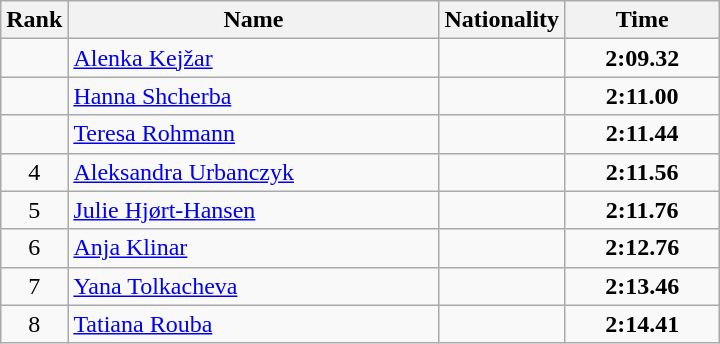<table class="wikitable">
<tr>
<th>Rank</th>
<th style="width: 15em">Name</th>
<th>Nationality</th>
<th style="width: 6em">Time</th>
</tr>
<tr>
<td align="center"></td>
<td><a href='#'>Alenka Kejžar</a></td>
<td></td>
<td align="center"><strong>2:09.32</strong></td>
</tr>
<tr>
<td align="center"></td>
<td><a href='#'>Hanna Shcherba</a></td>
<td></td>
<td align="center"><strong>2:11.00</strong></td>
</tr>
<tr>
<td align="center"></td>
<td><a href='#'>Teresa Rohmann</a></td>
<td></td>
<td align="center"><strong>2:11.44</strong></td>
</tr>
<tr>
<td align="center">4</td>
<td><a href='#'>Aleksandra Urbanczyk</a></td>
<td></td>
<td align="center"><strong>2:11.56</strong></td>
</tr>
<tr>
<td align="center">5</td>
<td><a href='#'>Julie Hjørt-Hansen</a></td>
<td></td>
<td align="center"><strong>2:11.76</strong></td>
</tr>
<tr>
<td align="center">6</td>
<td><a href='#'>Anja Klinar</a></td>
<td></td>
<td align="center"><strong>2:12.76</strong></td>
</tr>
<tr>
<td align="center">7</td>
<td><a href='#'>Yana Tolkacheva</a></td>
<td></td>
<td align="center"><strong>2:13.46</strong></td>
</tr>
<tr>
<td align="center">8</td>
<td><a href='#'>Tatiana Rouba</a></td>
<td></td>
<td align="center"><strong>2:14.41</strong></td>
</tr>
</table>
